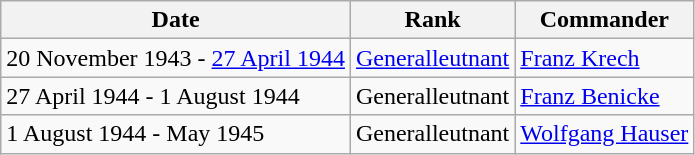<table class="wikitable">
<tr>
<th>Date</th>
<th>Rank</th>
<th>Commander</th>
</tr>
<tr>
<td>20 November 1943 - <a href='#'>27 April 1944</a></td>
<td><a href='#'>Generalleutnant</a></td>
<td><a href='#'>Franz Krech</a></td>
</tr>
<tr>
<td>27 April 1944 - 1 August 1944</td>
<td>Generalleutnant</td>
<td><a href='#'>Franz Benicke</a></td>
</tr>
<tr>
<td>1 August 1944 - May 1945</td>
<td>Generalleutnant</td>
<td><a href='#'>Wolfgang Hauser</a></td>
</tr>
</table>
